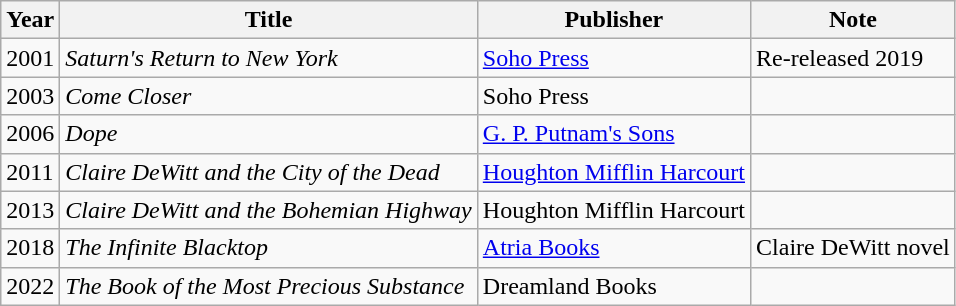<table class="wikitable">
<tr>
<th scope="col">Year</th>
<th scope="col">Title</th>
<th scope="col">Publisher</th>
<th scope="col">Note</th>
</tr>
<tr>
<td>2001</td>
<td><em>Saturn's Return to New York</em></td>
<td><a href='#'>Soho Press</a></td>
<td>Re-released 2019</td>
</tr>
<tr>
<td>2003</td>
<td><em>Come Closer</em></td>
<td>Soho Press</td>
<td></td>
</tr>
<tr>
<td>2006</td>
<td><em>Dope</em></td>
<td><a href='#'>G. P. Putnam's Sons</a></td>
<td></td>
</tr>
<tr>
<td>2011</td>
<td><em>Claire DeWitt and the City of the Dead</em></td>
<td><a href='#'>Houghton Mifflin Harcourt</a></td>
<td></td>
</tr>
<tr>
<td>2013</td>
<td><em>Claire DeWitt and the Bohemian Highway</em></td>
<td>Houghton Mifflin Harcourt</td>
<td></td>
</tr>
<tr>
<td>2018</td>
<td><em>The Infinite Blacktop</em></td>
<td><a href='#'>Atria Books</a></td>
<td>Claire DeWitt novel</td>
</tr>
<tr>
<td>2022</td>
<td><em>The Book of the Most Precious Substance</em></td>
<td>Dreamland Books</td>
<td></td>
</tr>
</table>
